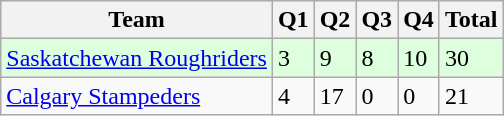<table class="wikitable">
<tr>
<th>Team</th>
<th>Q1</th>
<th>Q2</th>
<th>Q3</th>
<th>Q4</th>
<th>Total</th>
</tr>
<tr style="background-color:#DDFFDD">
<td><a href='#'>Saskatchewan Roughriders</a></td>
<td>3</td>
<td>9</td>
<td>8</td>
<td>10</td>
<td>30</td>
</tr>
<tr>
<td><a href='#'>Calgary Stampeders</a></td>
<td>4</td>
<td>17</td>
<td>0</td>
<td>0</td>
<td>21</td>
</tr>
</table>
